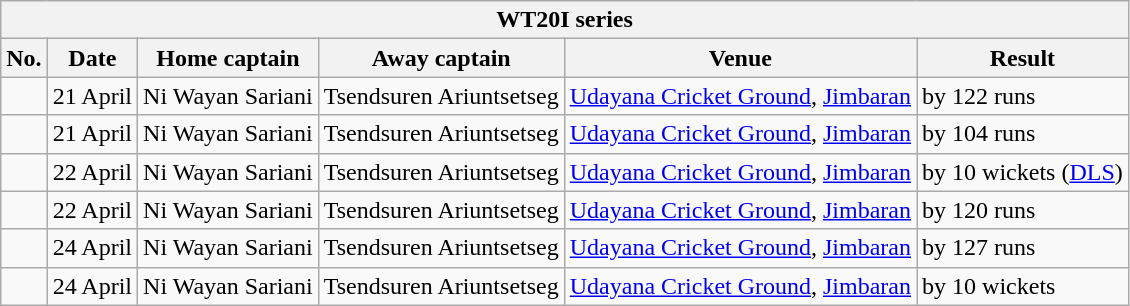<table class="wikitable">
<tr>
<th colspan="6">WT20I series</th>
</tr>
<tr>
<th>No.</th>
<th>Date</th>
<th>Home captain</th>
<th>Away captain</th>
<th>Venue</th>
<th>Result</th>
</tr>
<tr>
<td></td>
<td>21 April</td>
<td>Ni Wayan Sariani</td>
<td>Tsendsuren Ariuntsetseg</td>
<td><a href='#'>Udayana Cricket Ground</a>, <a href='#'>Jimbaran</a></td>
<td> by 122 runs</td>
</tr>
<tr>
<td></td>
<td>21 April</td>
<td>Ni Wayan Sariani</td>
<td>Tsendsuren Ariuntsetseg</td>
<td><a href='#'>Udayana Cricket Ground</a>, <a href='#'>Jimbaran</a></td>
<td> by 104 runs</td>
</tr>
<tr>
<td></td>
<td>22 April</td>
<td>Ni Wayan Sariani</td>
<td>Tsendsuren Ariuntsetseg</td>
<td><a href='#'>Udayana Cricket Ground</a>, <a href='#'>Jimbaran</a></td>
<td> by 10 wickets (<a href='#'>DLS</a>)</td>
</tr>
<tr>
<td></td>
<td>22 April</td>
<td>Ni Wayan Sariani</td>
<td>Tsendsuren Ariuntsetseg</td>
<td><a href='#'>Udayana Cricket Ground</a>, <a href='#'>Jimbaran</a></td>
<td> by 120 runs</td>
</tr>
<tr>
<td></td>
<td>24 April</td>
<td>Ni Wayan Sariani</td>
<td>Tsendsuren Ariuntsetseg</td>
<td><a href='#'>Udayana Cricket Ground</a>, <a href='#'>Jimbaran</a></td>
<td> by 127 runs</td>
</tr>
<tr>
<td></td>
<td>24 April</td>
<td>Ni Wayan Sariani</td>
<td>Tsendsuren Ariuntsetseg</td>
<td><a href='#'>Udayana Cricket Ground</a>, <a href='#'>Jimbaran</a></td>
<td> by 10 wickets</td>
</tr>
</table>
